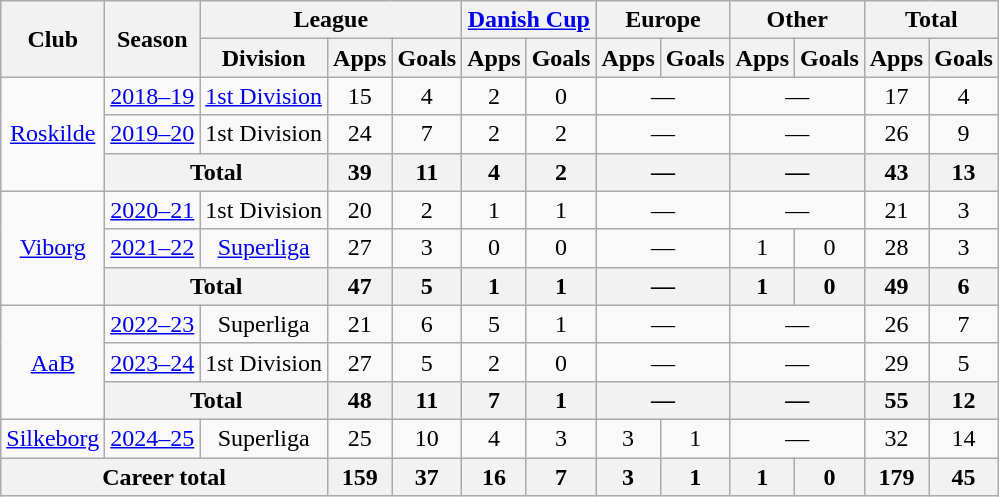<table class="wikitable" style="text-align:center">
<tr>
<th rowspan="2">Club</th>
<th rowspan="2">Season</th>
<th colspan="3">League</th>
<th colspan="2"><a href='#'>Danish Cup</a></th>
<th colspan="2">Europe</th>
<th colspan="2">Other</th>
<th colspan="2">Total</th>
</tr>
<tr>
<th>Division</th>
<th>Apps</th>
<th>Goals</th>
<th>Apps</th>
<th>Goals</th>
<th>Apps</th>
<th>Goals</th>
<th>Apps</th>
<th>Goals</th>
<th>Apps</th>
<th>Goals</th>
</tr>
<tr>
<td rowspan="3"><a href='#'>Roskilde</a></td>
<td><a href='#'>2018–19</a></td>
<td><a href='#'>1st Division</a></td>
<td>15</td>
<td>4</td>
<td>2</td>
<td>0</td>
<td colspan="2">—</td>
<td colspan="2">—</td>
<td>17</td>
<td>4</td>
</tr>
<tr>
<td><a href='#'>2019–20</a></td>
<td>1st Division</td>
<td>24</td>
<td>7</td>
<td>2</td>
<td>2</td>
<td colspan="2">—</td>
<td colspan="2">—</td>
<td>26</td>
<td>9</td>
</tr>
<tr>
<th colspan="2">Total</th>
<th>39</th>
<th>11</th>
<th>4</th>
<th>2</th>
<th colspan="2">—</th>
<th colspan="2">—</th>
<th>43</th>
<th>13</th>
</tr>
<tr>
<td rowspan="3"><a href='#'>Viborg</a></td>
<td><a href='#'>2020–21</a></td>
<td>1st Division</td>
<td>20</td>
<td>2</td>
<td>1</td>
<td>1</td>
<td colspan="2">—</td>
<td colspan="2">—</td>
<td>21</td>
<td>3</td>
</tr>
<tr>
<td><a href='#'>2021–22</a></td>
<td><a href='#'>Superliga</a></td>
<td>27</td>
<td>3</td>
<td>0</td>
<td>0</td>
<td colspan="2">—</td>
<td>1</td>
<td>0</td>
<td>28</td>
<td>3</td>
</tr>
<tr>
<th colspan="2">Total</th>
<th>47</th>
<th>5</th>
<th>1</th>
<th>1</th>
<th colspan="2">—</th>
<th>1</th>
<th>0</th>
<th>49</th>
<th>6</th>
</tr>
<tr>
<td rowspan="3"><a href='#'>AaB</a></td>
<td><a href='#'>2022–23</a></td>
<td>Superliga</td>
<td>21</td>
<td>6</td>
<td>5</td>
<td>1</td>
<td colspan="2">—</td>
<td colspan="2">—</td>
<td>26</td>
<td>7</td>
</tr>
<tr>
<td><a href='#'>2023–24</a></td>
<td>1st Division</td>
<td>27</td>
<td>5</td>
<td>2</td>
<td>0</td>
<td colspan="2">—</td>
<td colspan="2">—</td>
<td>29</td>
<td>5</td>
</tr>
<tr>
<th colspan="2">Total</th>
<th>48</th>
<th>11</th>
<th>7</th>
<th>1</th>
<th colspan="2">—</th>
<th colspan="2">—</th>
<th>55</th>
<th>12</th>
</tr>
<tr>
<td rowspan="1"><a href='#'>Silkeborg</a></td>
<td><a href='#'>2024–25</a></td>
<td>Superliga</td>
<td>25</td>
<td>10</td>
<td>4</td>
<td>3</td>
<td>3</td>
<td>1</td>
<td colspan="2">—</td>
<td>32</td>
<td>14</td>
</tr>
<tr>
<th colspan="3">Career total</th>
<th>159</th>
<th>37</th>
<th>16</th>
<th>7</th>
<th>3</th>
<th>1</th>
<th>1</th>
<th>0</th>
<th>179</th>
<th>45</th>
</tr>
</table>
